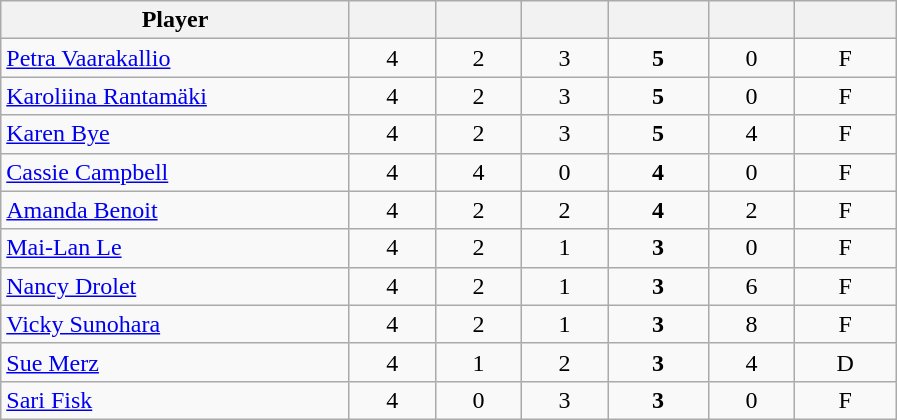<table class="wikitable sortable" style="text-align:center;">
<tr>
<th style="width:225px;">Player</th>
<th style="width:50px;"></th>
<th style="width:50px;"></th>
<th style="width:50px;"></th>
<th style="width:60px;"></th>
<th style="width:50px;"></th>
<th style="width:60px;"></th>
</tr>
<tr>
<td style="text-align:left;"> <a href='#'>Petra Vaarakallio</a></td>
<td>4</td>
<td>2</td>
<td>3</td>
<td><strong>5</strong></td>
<td>0</td>
<td>F</td>
</tr>
<tr>
<td style="text-align:left;"> <a href='#'>Karoliina Rantamäki</a></td>
<td>4</td>
<td>2</td>
<td>3</td>
<td><strong>5</strong></td>
<td>0</td>
<td>F</td>
</tr>
<tr>
<td style="text-align:left;"> <a href='#'>Karen Bye</a></td>
<td>4</td>
<td>2</td>
<td>3</td>
<td><strong>5</strong></td>
<td>4</td>
<td>F</td>
</tr>
<tr>
<td style="text-align:left;"> <a href='#'>Cassie Campbell</a></td>
<td>4</td>
<td>4</td>
<td>0</td>
<td><strong>4</strong></td>
<td>0</td>
<td>F</td>
</tr>
<tr>
<td style="text-align:left;"> <a href='#'>Amanda Benoit</a></td>
<td>4</td>
<td>2</td>
<td>2</td>
<td><strong>4</strong></td>
<td>2</td>
<td>F</td>
</tr>
<tr>
<td style="text-align:left;"> <a href='#'>Mai-Lan Le</a></td>
<td>4</td>
<td>2</td>
<td>1</td>
<td><strong>3</strong></td>
<td>0</td>
<td>F</td>
</tr>
<tr>
<td style="text-align:left;"> <a href='#'>Nancy Drolet</a></td>
<td>4</td>
<td>2</td>
<td>1</td>
<td><strong>3</strong></td>
<td>6</td>
<td>F</td>
</tr>
<tr>
<td style="text-align:left;"> <a href='#'>Vicky Sunohara</a></td>
<td>4</td>
<td>2</td>
<td>1</td>
<td><strong>3</strong></td>
<td>8</td>
<td>F</td>
</tr>
<tr>
<td style="text-align:left;"> <a href='#'>Sue Merz</a></td>
<td>4</td>
<td>1</td>
<td>2</td>
<td><strong>3</strong></td>
<td>4</td>
<td>D</td>
</tr>
<tr>
<td style="text-align:left;"> <a href='#'>Sari Fisk</a></td>
<td>4</td>
<td>0</td>
<td>3</td>
<td><strong>3</strong></td>
<td>0</td>
<td>F</td>
</tr>
</table>
